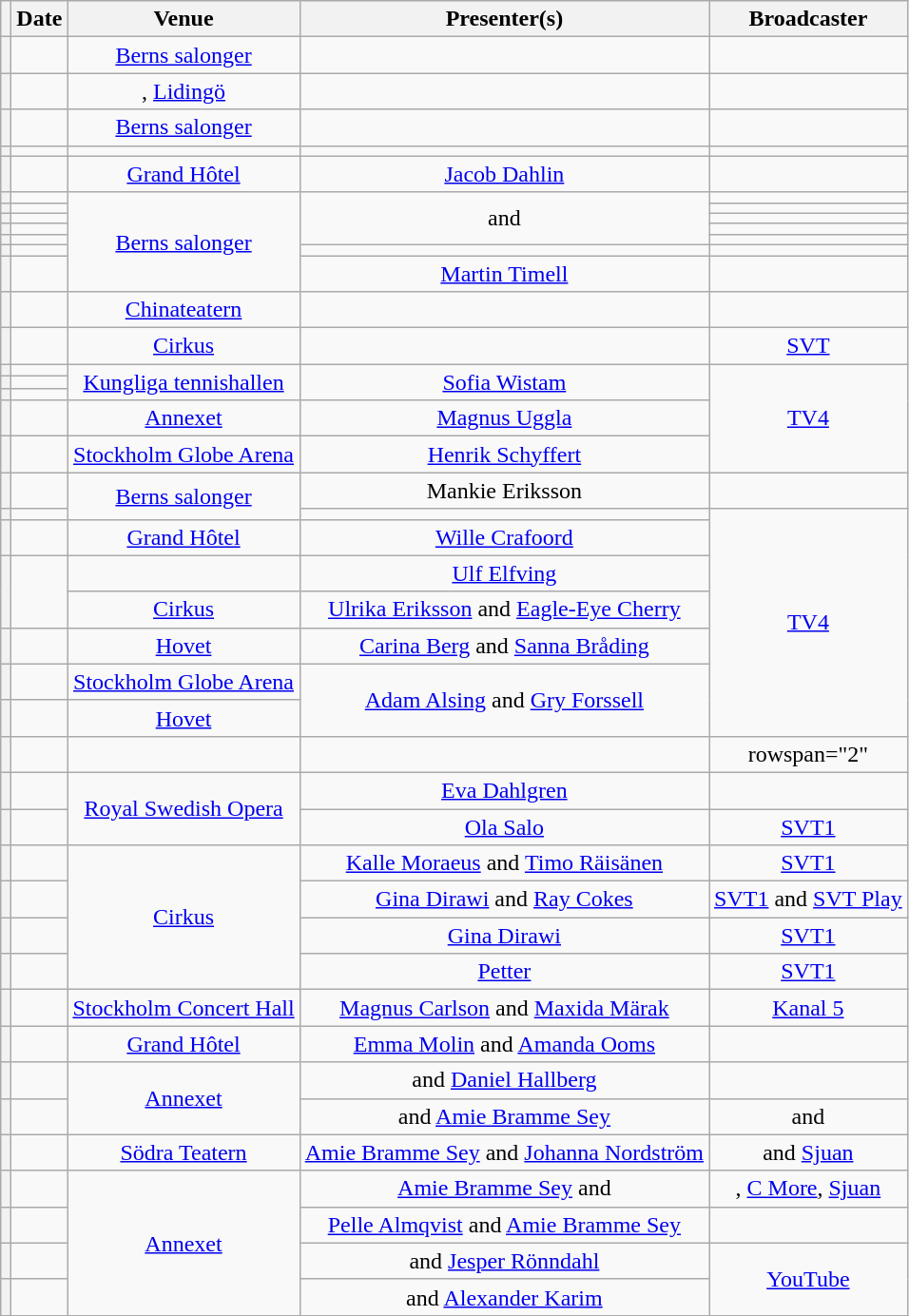<table class="wikitable sortable plainrowheaders" style="text-align:center">
<tr>
<th scope="col"></th>
<th scope="col">Date</th>
<th scope="col">Venue</th>
<th scope="col" class="unsortable">Presenter(s)</th>
<th scope="col">Broadcaster</th>
</tr>
<tr>
<th scope="row"></th>
<td></td>
<td><a href='#'>Berns salonger</a></td>
<td></td>
<td></td>
</tr>
<tr>
<th scope="row"></th>
<td></td>
<td>, <a href='#'>Lidingö</a></td>
<td></td>
<td></td>
</tr>
<tr>
<th scope="row"></th>
<td></td>
<td><a href='#'>Berns salonger</a></td>
<td></td>
<td></td>
</tr>
<tr>
<th scope="row"></th>
<td></td>
<td></td>
<td></td>
<td></td>
</tr>
<tr>
<th scope="row"></th>
<td></td>
<td><a href='#'>Grand Hôtel</a></td>
<td><a href='#'>Jacob Dahlin</a></td>
<td></td>
</tr>
<tr>
<th scope="row"></th>
<td></td>
<td rowspan="7"><a href='#'>Berns salonger</a></td>
<td rowspan="5"> and </td>
<td></td>
</tr>
<tr>
<th scope="row"></th>
<td></td>
<td></td>
</tr>
<tr>
<th scope="row"></th>
<td></td>
<td></td>
</tr>
<tr>
<th scope="row"></th>
<td></td>
<td></td>
</tr>
<tr>
<th scope="row"></th>
<td></td>
<td></td>
</tr>
<tr>
<th scope="row"></th>
<td></td>
<td></td>
<td></td>
</tr>
<tr>
<th scope="row"></th>
<td></td>
<td><a href='#'>Martin Timell</a></td>
<td></td>
</tr>
<tr>
<th scope="row"></th>
<td></td>
<td><a href='#'>Chinateatern</a></td>
<td></td>
<td></td>
</tr>
<tr>
<th scope="row"></th>
<td></td>
<td><a href='#'>Cirkus</a></td>
<td></td>
<td><a href='#'>SVT</a></td>
</tr>
<tr>
<th scope="row"></th>
<td></td>
<td rowspan="3"><a href='#'>Kungliga tennishallen</a></td>
<td rowspan="3"><a href='#'>Sofia Wistam</a></td>
<td rowspan="5"><a href='#'>TV4</a></td>
</tr>
<tr>
<th scope="row"></th>
<td></td>
</tr>
<tr>
<th scope="row"></th>
<td></td>
</tr>
<tr>
<th scope="row"></th>
<td></td>
<td><a href='#'>Annexet</a></td>
<td><a href='#'>Magnus Uggla</a></td>
</tr>
<tr>
<th scope="row"></th>
<td></td>
<td><a href='#'>Stockholm Globe Arena</a></td>
<td><a href='#'>Henrik Schyffert</a></td>
</tr>
<tr>
<th scope="row"></th>
<td></td>
<td rowspan="2"><a href='#'>Berns salonger</a></td>
<td>Mankie Eriksson</td>
<td></td>
</tr>
<tr>
<th scope="row"></th>
<td></td>
<td></td>
<td rowspan="7"><a href='#'>TV4</a></td>
</tr>
<tr>
<th scope="row"></th>
<td></td>
<td><a href='#'>Grand Hôtel</a></td>
<td><a href='#'>Wille Crafoord</a></td>
</tr>
<tr>
<th scope="row" rowspan="2"></th>
<td rowspan="2"></td>
<td></td>
<td><a href='#'>Ulf Elfving</a></td>
</tr>
<tr>
<td><a href='#'>Cirkus</a></td>
<td><a href='#'>Ulrika Eriksson</a> and <a href='#'>Eagle-Eye Cherry</a></td>
</tr>
<tr>
<th scope="row"></th>
<td></td>
<td><a href='#'>Hovet</a></td>
<td><a href='#'>Carina Berg</a> and <a href='#'>Sanna Bråding</a></td>
</tr>
<tr>
<th scope="row"></th>
<td></td>
<td><a href='#'>Stockholm Globe Arena</a></td>
<td rowspan="2"><a href='#'>Adam Alsing</a> and <a href='#'>Gry Forssell</a></td>
</tr>
<tr>
<th scope="row"></th>
<td></td>
<td><a href='#'>Hovet</a></td>
</tr>
<tr>
<th scope="row"></th>
<td></td>
<td></td>
<td></td>
<td>rowspan="2"</td>
</tr>
<tr>
<th scope="row"></th>
<td></td>
<td rowspan="2"><a href='#'>Royal Swedish Opera</a></td>
<td><a href='#'>Eva Dahlgren</a></td>
</tr>
<tr>
<th scope="row"></th>
<td></td>
<td><a href='#'>Ola Salo</a></td>
<td><a href='#'>SVT1</a></td>
</tr>
<tr>
<th scope="row"></th>
<td></td>
<td rowspan="4"><a href='#'>Cirkus</a></td>
<td><a href='#'>Kalle Moraeus</a> and <a href='#'>Timo Räisänen</a></td>
<td><a href='#'>SVT1</a></td>
</tr>
<tr>
<th scope="row"></th>
<td></td>
<td><a href='#'>Gina Dirawi</a> and <a href='#'>Ray Cokes</a></td>
<td><a href='#'>SVT1</a> and <a href='#'>SVT Play</a></td>
</tr>
<tr>
<th scope="row"></th>
<td></td>
<td><a href='#'>Gina Dirawi</a></td>
<td><a href='#'>SVT1</a></td>
</tr>
<tr>
<th scope="row"></th>
<td></td>
<td><a href='#'>Petter</a></td>
<td><a href='#'>SVT1</a></td>
</tr>
<tr>
<th scope="row"></th>
<td></td>
<td><a href='#'>Stockholm Concert Hall</a></td>
<td><a href='#'>Magnus Carlson</a> and <a href='#'>Maxida Märak</a></td>
<td><a href='#'>Kanal 5</a></td>
</tr>
<tr>
<th scope="row"></th>
<td></td>
<td><a href='#'>Grand Hôtel</a></td>
<td><a href='#'>Emma Molin</a> and <a href='#'>Amanda Ooms</a></td>
<td></td>
</tr>
<tr>
<th scope="row"></th>
<td></td>
<td rowspan="2"><a href='#'>Annexet</a></td>
<td> and <a href='#'>Daniel Hallberg</a></td>
<td></td>
</tr>
<tr>
<th scope="row"></th>
<td></td>
<td> and <a href='#'>Amie Bramme Sey</a></td>
<td> and </td>
</tr>
<tr>
<th scope="row"></th>
<td></td>
<td><a href='#'>Södra Teatern</a></td>
<td><a href='#'>Amie Bramme Sey</a> and <a href='#'>Johanna Nordström</a></td>
<td> and <a href='#'>Sjuan</a></td>
</tr>
<tr>
<th scope="row"></th>
<td></td>
<td rowspan="4"><a href='#'>Annexet</a></td>
<td><a href='#'>Amie Bramme Sey</a> and </td>
<td>, <a href='#'>C More</a>, <a href='#'>Sjuan</a></td>
</tr>
<tr>
<th scope="row"></th>
<td></td>
<td><a href='#'>Pelle Almqvist</a> and <a href='#'>Amie Bramme Sey</a></td>
<td></td>
</tr>
<tr>
<th scope="row"></th>
<td></td>
<td> and <a href='#'>Jesper Rönndahl</a></td>
<td rowspan="2"><a href='#'>YouTube</a></td>
</tr>
<tr>
<th scope="row"></th>
<td></td>
<td> and <a href='#'>Alexander Karim</a></td>
</tr>
</table>
